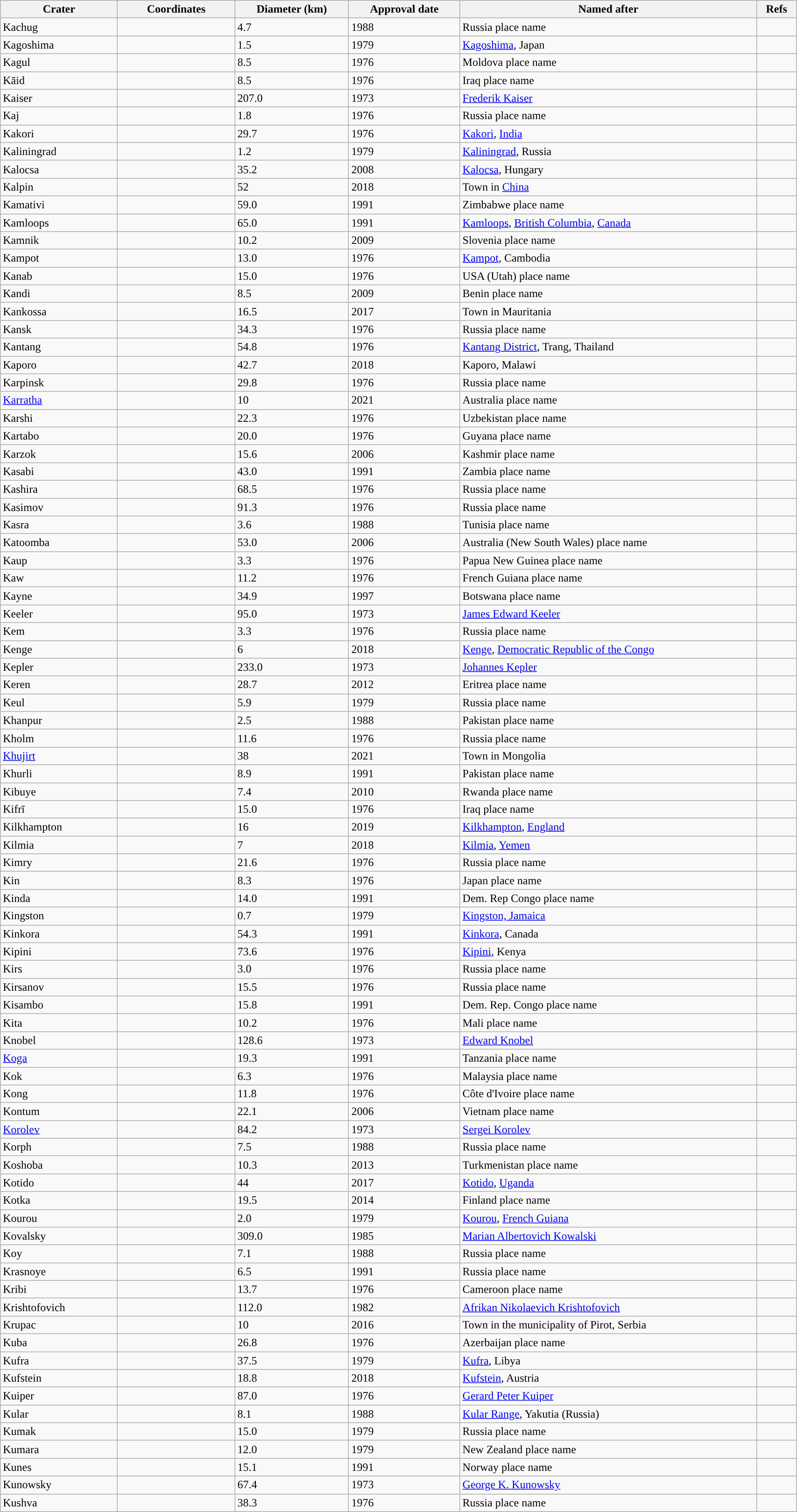<table class="wikitable" style="min-width: 90%;">
<tr>
<th style="width:10em">Crater</th>
<th style="width:10em">Coordinates</th>
<th>Diameter (km)</th>
<th>Approval date</th>
<th>Named after</th>
<th>Refs</th>
</tr>
<tr id="Kachug">
<td>Kachug</td>
<td></td>
<td>4.7</td>
<td>1988</td>
<td>Russia place name</td>
<td></td>
</tr>
<tr id="Kagoshima">
<td>Kagoshima</td>
<td></td>
<td>1.5</td>
<td>1979</td>
<td><a href='#'>Kagoshima</a>, Japan</td>
<td></td>
</tr>
<tr id="Kagul">
<td>Kagul</td>
<td></td>
<td>8.5</td>
<td>1976</td>
<td>Moldova place name</td>
<td></td>
</tr>
<tr id="Kaid">
<td>Kāid</td>
<td></td>
<td>8.5</td>
<td>1976</td>
<td>Iraq place name</td>
<td></td>
</tr>
<tr id="Kaiser">
<td>Kaiser</td>
<td></td>
<td>207.0</td>
<td>1973</td>
<td><a href='#'>Frederik Kaiser</a></td>
<td></td>
</tr>
<tr id="Kaj">
<td>Kaj</td>
<td></td>
<td>1.8</td>
<td>1976</td>
<td>Russia place name</td>
<td></td>
</tr>
<tr id="Kakori">
<td>Kakori</td>
<td></td>
<td>29.7</td>
<td>1976</td>
<td><a href='#'>Kakori</a>, <a href='#'>India</a></td>
<td></td>
</tr>
<tr id="Kaliningrad">
<td>Kaliningrad</td>
<td></td>
<td>1.2</td>
<td>1979</td>
<td><a href='#'>Kaliningrad</a>, Russia</td>
<td></td>
</tr>
<tr id="Kalocsa">
<td>Kalocsa</td>
<td></td>
<td>35.2</td>
<td>2008</td>
<td><a href='#'>Kalocsa</a>, Hungary</td>
<td></td>
</tr>
<tr id="Kalpin">
<td>Kalpin</td>
<td></td>
<td>52</td>
<td>2018</td>
<td>Town in <a href='#'>China</a></td>
<td></td>
</tr>
<tr id="Kamativi">
<td>Kamativi</td>
<td></td>
<td>59.0</td>
<td>1991</td>
<td>Zimbabwe place name</td>
<td></td>
</tr>
<tr id="Kamloops">
<td>Kamloops</td>
<td></td>
<td>65.0</td>
<td>1991</td>
<td><a href='#'>Kamloops</a>, <a href='#'>British Columbia</a>, <a href='#'>Canada</a></td>
<td></td>
</tr>
<tr id="Kamnik">
<td>Kamnik</td>
<td></td>
<td>10.2</td>
<td>2009</td>
<td>Slovenia place name</td>
<td></td>
</tr>
<tr id="Kampot">
<td>Kampot</td>
<td></td>
<td>13.0</td>
<td>1976</td>
<td><a href='#'>Kampot</a>, Cambodia</td>
<td></td>
</tr>
<tr id="Kanab">
<td>Kanab</td>
<td></td>
<td>15.0</td>
<td>1976</td>
<td>USA (Utah) place name</td>
<td></td>
</tr>
<tr id="Kandi">
<td>Kandi</td>
<td></td>
<td>8.5</td>
<td>2009</td>
<td>Benin place name</td>
<td></td>
</tr>
<tr id="Kankossa">
<td>Kankossa</td>
<td></td>
<td>16.5</td>
<td>2017</td>
<td>Town in Mauritania</td>
<td></td>
</tr>
<tr id="Kansk">
<td>Kansk</td>
<td></td>
<td>34.3</td>
<td>1976</td>
<td>Russia place name</td>
<td></td>
</tr>
<tr id="Kantang">
<td>Kantang</td>
<td></td>
<td>54.8</td>
<td>1976</td>
<td><a href='#'>Kantang District</a>, Trang, Thailand</td>
<td></td>
</tr>
<tr id="Kaporo">
<td>Kaporo</td>
<td></td>
<td>42.7</td>
<td>2018</td>
<td>Kaporo, Malawi</td>
<td></td>
</tr>
<tr id="Karpinsk">
<td>Karpinsk</td>
<td></td>
<td>29.8</td>
<td>1976</td>
<td>Russia place name</td>
<td></td>
</tr>
<tr id="Karratha">
<td><a href='#'>Karratha</a></td>
<td></td>
<td>10</td>
<td>2021</td>
<td>Australia place name</td>
<td></td>
</tr>
<tr id="Karshi">
<td>Karshi</td>
<td></td>
<td>22.3</td>
<td>1976</td>
<td>Uzbekistan place name</td>
<td></td>
</tr>
<tr id="Kartabo">
<td>Kartabo</td>
<td></td>
<td>20.0</td>
<td>1976</td>
<td>Guyana place name</td>
<td></td>
</tr>
<tr id="Karzok">
<td>Karzok</td>
<td></td>
<td>15.6</td>
<td>2006</td>
<td>Kashmir place name</td>
<td></td>
</tr>
<tr id="Kasabi">
<td>Kasabi</td>
<td></td>
<td>43.0</td>
<td>1991</td>
<td>Zambia place name</td>
<td></td>
</tr>
<tr id="Kashira">
<td>Kashira</td>
<td></td>
<td>68.5</td>
<td>1976</td>
<td>Russia place name</td>
<td></td>
</tr>
<tr id="Kasimov">
<td>Kasimov</td>
<td></td>
<td>91.3</td>
<td>1976</td>
<td>Russia place name</td>
<td></td>
</tr>
<tr id="Kasra">
<td>Kasra</td>
<td></td>
<td>3.6</td>
<td>1988</td>
<td>Tunisia place name</td>
<td></td>
</tr>
<tr id="Katoomba">
<td>Katoomba</td>
<td></td>
<td>53.0</td>
<td>2006</td>
<td>Australia (New South Wales) place name</td>
<td></td>
</tr>
<tr id="Kaup">
<td>Kaup</td>
<td></td>
<td>3.3</td>
<td>1976</td>
<td>Papua New Guinea place name</td>
<td></td>
</tr>
<tr id="Kaw">
<td>Kaw</td>
<td></td>
<td>11.2</td>
<td>1976</td>
<td>French Guiana place name</td>
<td></td>
</tr>
<tr id="Kayne">
<td>Kayne</td>
<td></td>
<td>34.9</td>
<td>1997</td>
<td>Botswana place name</td>
<td></td>
</tr>
<tr id="Keeler">
<td>Keeler</td>
<td></td>
<td>95.0</td>
<td>1973</td>
<td><a href='#'>James Edward Keeler</a></td>
<td></td>
</tr>
<tr id="Kem">
<td>Kem</td>
<td></td>
<td>3.3</td>
<td>1976</td>
<td>Russia place name</td>
<td></td>
</tr>
<tr id="Kenge">
<td>Kenge</td>
<td></td>
<td>6</td>
<td>2018</td>
<td><a href='#'>Kenge</a>, <a href='#'>Democratic Republic of the Congo</a></td>
<td></td>
</tr>
<tr id="Kepler">
<td>Kepler</td>
<td></td>
<td>233.0</td>
<td>1973</td>
<td><a href='#'>Johannes Kepler</a></td>
<td></td>
</tr>
<tr id="Keren">
<td>Keren</td>
<td></td>
<td>28.7</td>
<td>2012</td>
<td>Eritrea place name</td>
<td></td>
</tr>
<tr id="Keul">
<td>Keul</td>
<td></td>
<td>5.9</td>
<td>1979</td>
<td>Russia place name</td>
<td></td>
</tr>
<tr id="Khanpur">
<td>Khanpur</td>
<td></td>
<td>2.5</td>
<td>1988</td>
<td>Pakistan place name</td>
<td></td>
</tr>
<tr id="Kholm">
<td>Kholm</td>
<td></td>
<td>11.6</td>
<td>1976</td>
<td>Russia place name</td>
<td></td>
</tr>
<tr id="Khujirt">
<td><a href='#'>Khujirt</a></td>
<td></td>
<td>38</td>
<td>2021</td>
<td>Town in Mongolia</td>
<td></td>
</tr>
<tr id="Khurli">
<td>Khurli</td>
<td></td>
<td>8.9</td>
<td>1991</td>
<td>Pakistan place name</td>
<td></td>
</tr>
<tr id="Kibuye">
<td>Kibuye</td>
<td></td>
<td>7.4</td>
<td>2010</td>
<td>Rwanda place name</td>
<td></td>
</tr>
<tr id="Kifri">
<td>Kifrī</td>
<td></td>
<td>15.0</td>
<td>1976</td>
<td>Iraq place name</td>
<td></td>
</tr>
<tr id="Kilkhampton">
<td>Kilkhampton</td>
<td></td>
<td>16</td>
<td>2019</td>
<td><a href='#'>Kilkhampton</a>, <a href='#'>England</a></td>
<td></td>
</tr>
<tr id="Kilmia">
<td>Kilmia</td>
<td></td>
<td>7</td>
<td>2018</td>
<td><a href='#'>Kilmia</a>, <a href='#'>Yemen</a></td>
<td></td>
</tr>
<tr id="Kimry">
<td>Kimry</td>
<td></td>
<td>21.6</td>
<td>1976</td>
<td>Russia place name</td>
<td></td>
</tr>
<tr id="Kin">
<td>Kin</td>
<td></td>
<td>8.3</td>
<td>1976</td>
<td>Japan place name</td>
<td></td>
</tr>
<tr id="Kinda">
<td>Kinda</td>
<td></td>
<td>14.0</td>
<td>1991</td>
<td>Dem. Rep Congo place name</td>
<td></td>
</tr>
<tr id="Kingston">
<td>Kingston</td>
<td></td>
<td>0.7</td>
<td>1979</td>
<td><a href='#'>Kingston, Jamaica</a></td>
<td></td>
</tr>
<tr id="Kinkora">
<td>Kinkora</td>
<td></td>
<td>54.3</td>
<td>1991</td>
<td><a href='#'>Kinkora</a>, Canada</td>
<td></td>
</tr>
<tr id="Kipini">
<td>Kipini</td>
<td></td>
<td>73.6</td>
<td>1976</td>
<td><a href='#'>Kipini</a>, Kenya</td>
<td></td>
</tr>
<tr id="Kirs">
<td>Kirs</td>
<td></td>
<td>3.0</td>
<td>1976</td>
<td>Russia place name</td>
<td></td>
</tr>
<tr id="Kirsanov">
<td>Kirsanov</td>
<td></td>
<td>15.5</td>
<td>1976</td>
<td>Russia place name</td>
<td></td>
</tr>
<tr id="Kisambo">
<td>Kisambo</td>
<td></td>
<td>15.8</td>
<td>1991</td>
<td>Dem. Rep. Congo place name</td>
<td></td>
</tr>
<tr id="Kita">
<td>Kita</td>
<td></td>
<td>10.2</td>
<td>1976</td>
<td>Mali place name</td>
<td></td>
</tr>
<tr id="Knobel">
<td>Knobel</td>
<td></td>
<td>128.6</td>
<td>1973</td>
<td><a href='#'>Edward Knobel</a></td>
<td></td>
</tr>
<tr id="Koga">
<td><a href='#'>Koga</a></td>
<td></td>
<td>19.3</td>
<td>1991</td>
<td>Tanzania place name</td>
<td></td>
</tr>
<tr id="Kok">
<td>Kok</td>
<td></td>
<td>6.3</td>
<td>1976</td>
<td>Malaysia place name</td>
<td></td>
</tr>
<tr id="Kong">
<td>Kong</td>
<td></td>
<td>11.8</td>
<td>1976</td>
<td>Côte d'Ivoire place name</td>
<td></td>
</tr>
<tr id="Kontum">
<td>Kontum</td>
<td></td>
<td>22.1</td>
<td>2006</td>
<td>Vietnam place name</td>
<td></td>
</tr>
<tr id="Korolev">
<td><a href='#'>Korolev</a></td>
<td></td>
<td>84.2</td>
<td>1973</td>
<td><a href='#'>Sergei Korolev</a></td>
<td></td>
</tr>
<tr id="Korph">
<td>Korph</td>
<td></td>
<td>7.5</td>
<td>1988</td>
<td>Russia place name</td>
<td></td>
</tr>
<tr id="Koshoba">
<td>Koshoba</td>
<td></td>
<td>10.3</td>
<td>2013</td>
<td>Turkmenistan place name</td>
<td></td>
</tr>
<tr id="Kotido">
<td>Kotido</td>
<td></td>
<td>44</td>
<td>2017</td>
<td><a href='#'>Kotido</a>, <a href='#'>Uganda</a></td>
<td></td>
</tr>
<tr id="Kotka">
<td>Kotka</td>
<td></td>
<td>19.5</td>
<td>2014</td>
<td>Finland place name</td>
<td></td>
</tr>
<tr id="Kourou">
<td>Kourou</td>
<td></td>
<td>2.0</td>
<td>1979</td>
<td><a href='#'>Kourou</a>, <a href='#'>French Guiana</a></td>
<td></td>
</tr>
<tr id="Kovalʹsky">
<td>Kovalsky</td>
<td></td>
<td>309.0</td>
<td>1985</td>
<td><a href='#'>Marian Albertovich Kowalski</a></td>
<td></td>
</tr>
<tr id="Koy">
<td>Koy</td>
<td></td>
<td>7.1</td>
<td>1988</td>
<td>Russia place name</td>
<td></td>
</tr>
<tr id="Krasnoye">
<td>Krasnoye</td>
<td></td>
<td>6.5</td>
<td>1991</td>
<td>Russia place name</td>
<td></td>
</tr>
<tr id="Kribi">
<td>Kribi</td>
<td></td>
<td>13.7</td>
<td>1976</td>
<td>Cameroon place name</td>
<td></td>
</tr>
<tr id="Krishtofovich">
<td>Krishtofovich</td>
<td></td>
<td>112.0</td>
<td>1982</td>
<td><a href='#'>Afrikan Nikolaevich Krishtofovich</a></td>
<td></td>
</tr>
<tr id="Krupac">
<td>Krupac</td>
<td></td>
<td>10</td>
<td>2016</td>
<td>Town in the municipality of Pirot, Serbia</td>
<td></td>
</tr>
<tr id="Kuba">
<td>Kuba</td>
<td></td>
<td>26.8</td>
<td>1976</td>
<td>Azerbaijan place name</td>
<td></td>
</tr>
<tr id="Kufra">
<td>Kufra</td>
<td></td>
<td>37.5</td>
<td>1979</td>
<td><a href='#'>Kufra</a>, Libya</td>
<td></td>
</tr>
<tr id="Kufstein">
<td>Kufstein</td>
<td></td>
<td>18.8</td>
<td>2018</td>
<td><a href='#'>Kufstein</a>, Austria</td>
<td></td>
</tr>
<tr id="Kuiper">
<td>Kuiper</td>
<td></td>
<td>87.0</td>
<td>1976</td>
<td><a href='#'>Gerard Peter Kuiper</a></td>
<td></td>
</tr>
<tr id="Kular">
<td>Kular</td>
<td></td>
<td>8.1</td>
<td>1988</td>
<td><a href='#'>Kular Range</a>, Yakutia (Russia)</td>
<td></td>
</tr>
<tr id="Kumak">
<td>Kumak</td>
<td></td>
<td>15.0</td>
<td>1979</td>
<td>Russia place name</td>
<td></td>
</tr>
<tr id="Kumara">
<td>Kumara</td>
<td></td>
<td>12.0</td>
<td>1979</td>
<td>New Zealand place name</td>
<td></td>
</tr>
<tr id="Kunes">
<td>Kunes</td>
<td></td>
<td>15.1</td>
<td>1991</td>
<td>Norway place name</td>
<td></td>
</tr>
<tr id="Kunowsky">
<td>Kunowsky</td>
<td></td>
<td>67.4</td>
<td>1973</td>
<td><a href='#'>George K. Kunowsky</a></td>
<td></td>
</tr>
<tr id="Kushva">
<td>Kushva</td>
<td></td>
<td>38.3</td>
<td>1976</td>
<td>Russia place name</td>
<td></td>
</tr>
</table>
